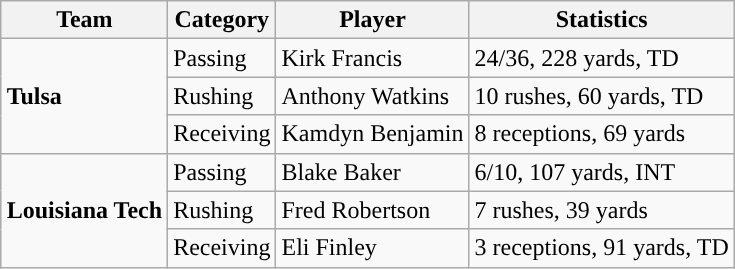<table class="wikitable" style="float: right;">
<tr>
<th>Team</th>
<th>Category</th>
<th>Player</th>
<th>Statistics</th>
</tr>
<tr>
<td rowspan=3><strong>Tulsa</strong></td>
<td>Passing</td>
<td>Kirk Francis</td>
<td>24/36, 228 yards, TD</td>
</tr>
<tr>
<td>Rushing</td>
<td>Anthony Watkins</td>
<td>10 rushes, 60 yards, TD</td>
</tr>
<tr>
<td>Receiving</td>
<td>Kamdyn Benjamin</td>
<td>8 receptions, 69 yards</td>
</tr>
<tr>
<td rowspan=3><strong>Louisiana Tech</strong></td>
<td>Passing</td>
<td>Blake Baker</td>
<td>6/10, 107 yards, INT</td>
</tr>
<tr>
<td>Rushing</td>
<td>Fred Robertson</td>
<td>7 rushes, 39 yards</td>
</tr>
<tr>
<td>Receiving</td>
<td>Eli Finley</td>
<td>3 receptions, 91 yards, TD</td>
</tr>
</table>
